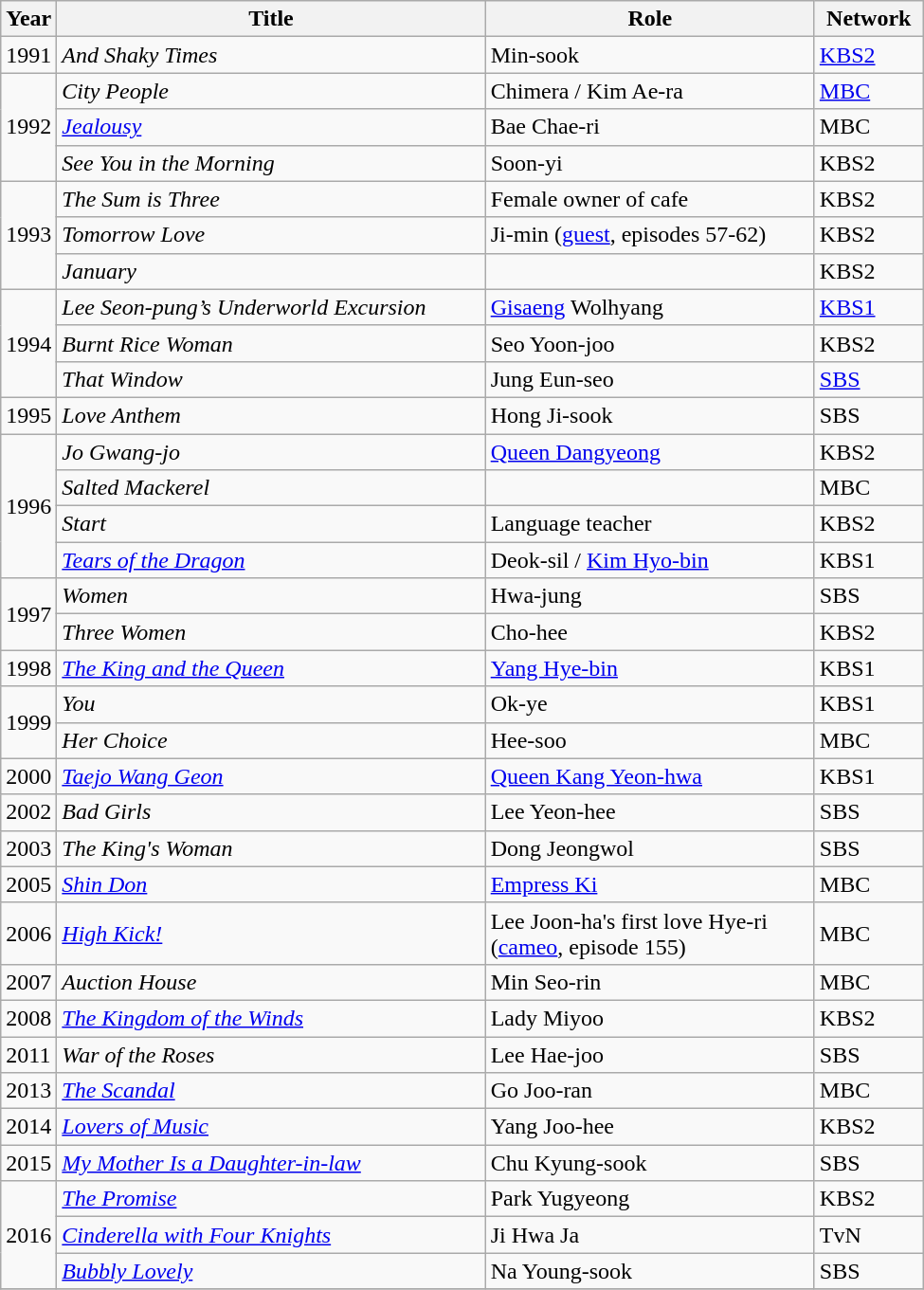<table class="wikitable" style="width:650px">
<tr>
<th width=10>Year</th>
<th>Title</th>
<th>Role</th>
<th>Network</th>
</tr>
<tr>
<td>1991</td>
<td><em>And Shaky Times</em></td>
<td>Min-sook</td>
<td><a href='#'>KBS2</a></td>
</tr>
<tr>
<td rowspan=3>1992</td>
<td><em>City People</em></td>
<td>Chimera / Kim Ae-ra</td>
<td><a href='#'>MBC</a></td>
</tr>
<tr>
<td><em><a href='#'>Jealousy</a></em></td>
<td>Bae Chae-ri</td>
<td>MBC</td>
</tr>
<tr>
<td><em>See You in the Morning</em></td>
<td>Soon-yi</td>
<td>KBS2</td>
</tr>
<tr>
<td rowspan=3>1993</td>
<td><em>The Sum is Three</em></td>
<td>Female owner of cafe</td>
<td>KBS2</td>
</tr>
<tr>
<td><em>Tomorrow Love</em></td>
<td>Ji-min (<a href='#'>guest</a>, episodes 57-62)</td>
<td>KBS2</td>
</tr>
<tr>
<td><em>January</em></td>
<td></td>
<td>KBS2</td>
</tr>
<tr>
<td rowspan=3>1994</td>
<td><em>Lee Seon-pung’s Underworld Excursion</em></td>
<td><a href='#'>Gisaeng</a> Wolhyang</td>
<td><a href='#'>KBS1</a></td>
</tr>
<tr>
<td><em>Burnt Rice Woman</em></td>
<td>Seo Yoon-joo</td>
<td>KBS2</td>
</tr>
<tr>
<td><em>That Window</em></td>
<td>Jung Eun-seo</td>
<td><a href='#'>SBS</a></td>
</tr>
<tr>
<td>1995</td>
<td><em>Love Anthem</em></td>
<td>Hong Ji-sook</td>
<td>SBS</td>
</tr>
<tr>
<td rowspan=4>1996</td>
<td><em>Jo Gwang-jo</em></td>
<td><a href='#'>Queen Dangyeong</a></td>
<td>KBS2</td>
</tr>
<tr>
<td><em>Salted Mackerel</em></td>
<td></td>
<td>MBC</td>
</tr>
<tr>
<td><em>Start</em></td>
<td>Language teacher</td>
<td>KBS2</td>
</tr>
<tr>
<td><em><a href='#'>Tears of the Dragon</a></em></td>
<td>Deok-sil / <a href='#'>Kim Hyo-bin</a> </td>
<td>KBS1</td>
</tr>
<tr>
<td rowspan=2>1997</td>
<td><em>Women</em></td>
<td>Hwa-jung</td>
<td>SBS</td>
</tr>
<tr>
<td><em>Three Women</em></td>
<td>Cho-hee</td>
<td>KBS2</td>
</tr>
<tr>
<td>1998</td>
<td><em><a href='#'>The King and the Queen</a></em></td>
<td><a href='#'>Yang Hye-bin</a> </td>
<td>KBS1</td>
</tr>
<tr>
<td rowspan=2>1999</td>
<td><em>You</em></td>
<td>Ok-ye</td>
<td>KBS1</td>
</tr>
<tr>
<td><em>Her Choice</em></td>
<td>Hee-soo</td>
<td>MBC</td>
</tr>
<tr>
<td>2000</td>
<td><em><a href='#'>Taejo Wang Geon</a></em></td>
<td><a href='#'>Queen Kang Yeon-hwa</a></td>
<td>KBS1</td>
</tr>
<tr>
<td>2002</td>
<td><em>Bad Girls</em></td>
<td>Lee Yeon-hee</td>
<td>SBS</td>
</tr>
<tr>
<td>2003</td>
<td><em>The King's Woman</em></td>
<td>Dong Jeongwol</td>
<td>SBS</td>
</tr>
<tr>
<td>2005</td>
<td><em><a href='#'>Shin Don</a></em></td>
<td><a href='#'>Empress Ki</a></td>
<td>MBC</td>
</tr>
<tr>
<td>2006</td>
<td><em><a href='#'>High Kick!</a></em></td>
<td>Lee Joon-ha's first love Hye-ri <br> (<a href='#'>cameo</a>, episode 155)</td>
<td>MBC</td>
</tr>
<tr>
<td>2007</td>
<td><em>Auction House</em></td>
<td>Min Seo-rin</td>
<td>MBC</td>
</tr>
<tr>
<td>2008</td>
<td><em><a href='#'>The Kingdom of the Winds</a></em></td>
<td>Lady Miyoo</td>
<td>KBS2</td>
</tr>
<tr>
<td>2011</td>
<td><em>War of the Roses</em></td>
<td>Lee Hae-joo</td>
<td>SBS</td>
</tr>
<tr>
<td>2013</td>
<td><em><a href='#'>The Scandal</a></em></td>
<td>Go Joo-ran</td>
<td>MBC</td>
</tr>
<tr>
<td>2014</td>
<td><em><a href='#'>Lovers of Music</a></em></td>
<td>Yang Joo-hee</td>
<td>KBS2</td>
</tr>
<tr>
<td>2015</td>
<td><em><a href='#'>My Mother Is a Daughter-in-law</a></em></td>
<td>Chu Kyung-sook</td>
<td>SBS</td>
</tr>
<tr>
<td rowspan=3>2016</td>
<td><em><a href='#'>The Promise</a></em></td>
<td>Park Yugyeong</td>
<td>KBS2</td>
</tr>
<tr>
<td><em><a href='#'>Cinderella with Four Knights</a></em></td>
<td>Ji Hwa Ja</td>
<td>TvN</td>
</tr>
<tr>
<td><em><a href='#'>Bubbly Lovely</a></em></td>
<td>Na Young-sook</td>
<td>SBS</td>
</tr>
<tr>
</tr>
</table>
